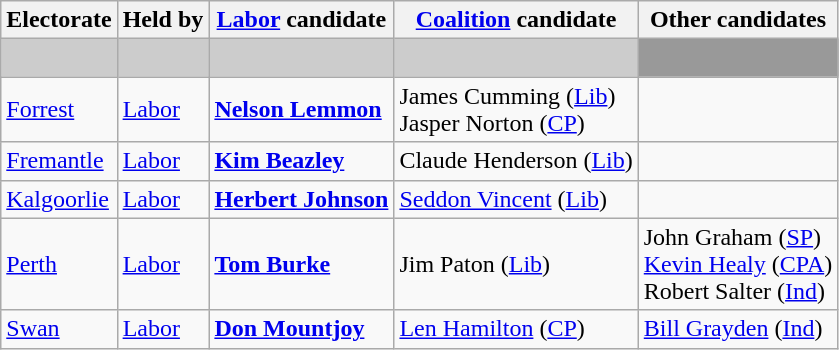<table class="wikitable">
<tr>
<th>Electorate</th>
<th>Held by</th>
<th><a href='#'>Labor</a> candidate</th>
<th><a href='#'>Coalition</a> candidate</th>
<th>Other candidates</th>
</tr>
<tr bgcolor="#cccccc">
<td></td>
<td></td>
<td></td>
<td></td>
<td bgcolor="#999999"> </td>
</tr>
<tr>
<td><a href='#'>Forrest</a></td>
<td><a href='#'>Labor</a></td>
<td><strong><a href='#'>Nelson Lemmon</a></strong></td>
<td>James Cumming (<a href='#'>Lib</a>)<br>Jasper Norton (<a href='#'>CP</a>)</td>
<td></td>
</tr>
<tr>
<td><a href='#'>Fremantle</a></td>
<td><a href='#'>Labor</a></td>
<td><strong><a href='#'>Kim Beazley</a></strong></td>
<td>Claude Henderson (<a href='#'>Lib</a>)</td>
<td></td>
</tr>
<tr>
<td><a href='#'>Kalgoorlie</a></td>
<td><a href='#'>Labor</a></td>
<td><strong><a href='#'>Herbert Johnson</a></strong></td>
<td><a href='#'>Seddon Vincent</a> (<a href='#'>Lib</a>)</td>
<td></td>
</tr>
<tr>
<td><a href='#'>Perth</a></td>
<td><a href='#'>Labor</a></td>
<td><strong><a href='#'>Tom Burke</a></strong></td>
<td>Jim Paton (<a href='#'>Lib</a>)</td>
<td>John Graham (<a href='#'>SP</a>)<br><a href='#'>Kevin Healy</a> (<a href='#'>CPA</a>)<br>Robert Salter (<a href='#'>Ind</a>)</td>
</tr>
<tr>
<td><a href='#'>Swan</a></td>
<td><a href='#'>Labor</a></td>
<td><strong><a href='#'>Don Mountjoy</a></strong></td>
<td><a href='#'>Len Hamilton</a> (<a href='#'>CP</a>)</td>
<td><a href='#'>Bill Grayden</a> (<a href='#'>Ind</a>)</td>
</tr>
</table>
